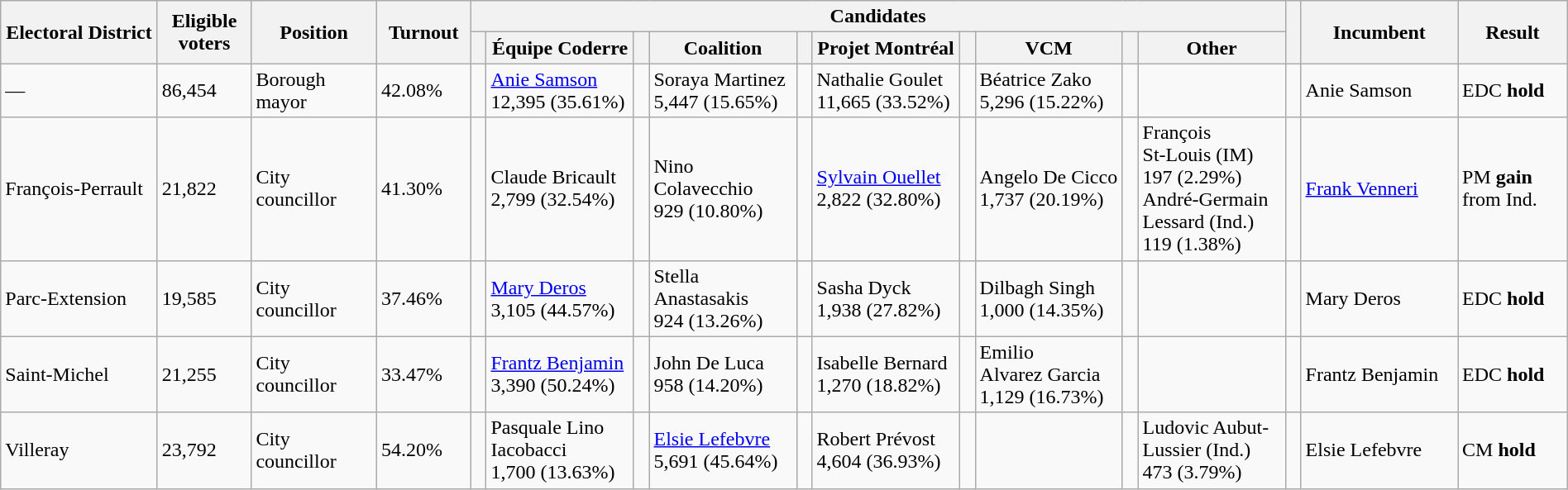<table class="wikitable" width="100%">
<tr>
<th width=10% rowspan=2>Electoral District</th>
<th width=6% rowspan=2>Eligible voters</th>
<th width=8% rowspan=2>Position</th>
<th width=6% rowspan=2>Turnout</th>
<th colspan=10>Candidates</th>
<th width=1% rowspan=2> </th>
<th width=10% rowspan=2>Incumbent</th>
<th width=9% rowspan=2>Result</th>
</tr>
<tr>
<th width=1% > </th>
<th width=9.4% >Équipe Coderre</th>
<th width=1% > </th>
<th width=9.4% >Coalition</th>
<th width=1% > </th>
<th width=9.4% ><span>Projet Montréal</span></th>
<th width=1% > </th>
<th width=9.4% >VCM</th>
<th width=1% > </th>
<th width=9.4% >Other</th>
</tr>
<tr>
<td>—</td>
<td>86,454</td>
<td>Borough mayor</td>
<td>42.08%</td>
<td> </td>
<td><a href='#'>Anie Samson</a><br>12,395 (35.61%)</td>
<td></td>
<td>Soraya Martinez<br>5,447 (15.65%)</td>
<td></td>
<td>Nathalie Goulet<br>11,665 (33.52%)</td>
<td></td>
<td>Béatrice Zako<br>5,296 (15.22%)</td>
<td></td>
<td></td>
<td> </td>
<td>Anie Samson</td>
<td>EDC <strong>hold</strong></td>
</tr>
<tr>
<td>François-Perrault</td>
<td>21,822</td>
<td>City councillor</td>
<td>41.30%</td>
<td></td>
<td>Claude Bricault<br>2,799 (32.54%)</td>
<td></td>
<td>Nino Colavecchio<br>929 (10.80%)</td>
<td></td>
<td><a href='#'>Sylvain Ouellet</a><br>2,822 (32.80%)</td>
<td></td>
<td>Angelo De Cicco<br>1,737 (20.19%)</td>
<td></td>
<td>François<br>St-Louis (IM)<br>197 (2.29%)<br>André-Germain Lessard (Ind.)<br>119 (1.38%)</td>
<td> </td>
<td><a href='#'>Frank Venneri</a></td>
<td>PM <strong>gain</strong> from Ind.</td>
</tr>
<tr>
<td>Parc-Extension</td>
<td>19,585</td>
<td>City councillor</td>
<td>37.46%</td>
<td></td>
<td><a href='#'>Mary Deros</a><br>3,105 (44.57%)</td>
<td></td>
<td>Stella Anastasakis<br>924 (13.26%)</td>
<td></td>
<td>Sasha Dyck<br>1,938 (27.82%)</td>
<td></td>
<td>Dilbagh Singh<br>1,000 (14.35%)</td>
<td></td>
<td></td>
<td> </td>
<td>Mary Deros</td>
<td>EDC <strong>hold</strong></td>
</tr>
<tr>
<td>Saint-Michel</td>
<td>21,255</td>
<td>City councillor</td>
<td>33.47%</td>
<td></td>
<td><a href='#'>Frantz Benjamin</a><br>3,390 (50.24%)</td>
<td></td>
<td>John De Luca<br>958 (14.20%)</td>
<td></td>
<td>Isabelle Bernard<br>1,270 (18.82%)</td>
<td></td>
<td>Emilio<br>Alvarez Garcia<br>1,129 (16.73%)</td>
<td></td>
<td></td>
<td> </td>
<td>Frantz Benjamin</td>
<td>EDC <strong>hold</strong></td>
</tr>
<tr>
<td>Villeray</td>
<td>23,792</td>
<td>City councillor</td>
<td>54.20%</td>
<td></td>
<td>Pasquale Lino Iacobacci<br>1,700 (13.63%)</td>
<td></td>
<td><a href='#'>Elsie Lefebvre</a><br>5,691 (45.64%)</td>
<td></td>
<td>Robert Prévost<br>4,604 (36.93%)</td>
<td></td>
<td></td>
<td></td>
<td>Ludovic Aubut-Lussier (Ind.)<br>473 (3.79%)</td>
<td> </td>
<td>Elsie Lefebvre</td>
<td>CM <strong>hold</strong></td>
</tr>
</table>
